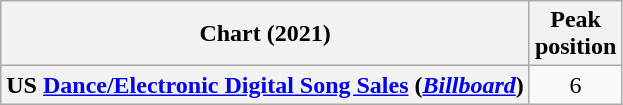<table class="wikitable plainrowheaders" style="text-align:center">
<tr>
<th scope="col">Chart (2021)</th>
<th scope="col">Peak<br>position</th>
</tr>
<tr>
<th scope="row">US <a href='#'>Dance/Electronic Digital Song Sales</a> (<em><a href='#'>Billboard</a></em>)</th>
<td>6</td>
</tr>
</table>
